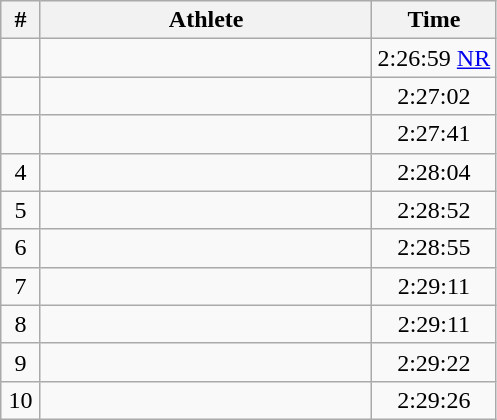<table class="wikitable" style="text-align:center;">
<tr>
<th width=8%>#</th>
<th width=67%>Athlete</th>
<th width=25%>Time</th>
</tr>
<tr>
<td></td>
<td align=left></td>
<td>2:26:59 <a href='#'>NR</a></td>
</tr>
<tr>
<td></td>
<td align=left></td>
<td>2:27:02</td>
</tr>
<tr>
<td></td>
<td align=left></td>
<td>2:27:41</td>
</tr>
<tr>
<td>4</td>
<td align=left></td>
<td>2:28:04</td>
</tr>
<tr>
<td>5</td>
<td align=left></td>
<td>2:28:52</td>
</tr>
<tr>
<td>6</td>
<td align=left></td>
<td>2:28:55</td>
</tr>
<tr>
<td>7</td>
<td align=left></td>
<td>2:29:11</td>
</tr>
<tr>
<td>8</td>
<td align=left></td>
<td>2:29:11</td>
</tr>
<tr>
<td>9</td>
<td align=left></td>
<td>2:29:22</td>
</tr>
<tr>
<td>10</td>
<td align=left></td>
<td>2:29:26</td>
</tr>
</table>
